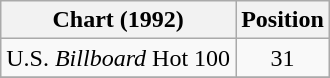<table class="wikitable">
<tr>
<th>Chart (1992)</th>
<th>Position</th>
</tr>
<tr>
<td>U.S. <em>Billboard</em> Hot 100</td>
<td align="center">31</td>
</tr>
<tr>
</tr>
</table>
